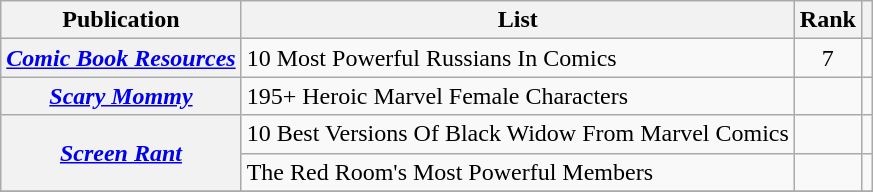<table class="wikitable sortable plainrowheaders">
<tr>
<th scope="col">Publication</th>
<th scope="col">List</th>
<th scope="col">Rank</th>
<th scope="col" class="unsortable"></th>
</tr>
<tr>
<th scope=row><em><a href='#'>Comic Book Resources</a></em></th>
<td>10 Most Powerful Russians In Comics</td>
<td align="center">7</td>
<td align="center"></td>
</tr>
<tr>
<th scope=row><em><a href='#'>Scary Mommy</a></em></th>
<td>195+ Heroic Marvel Female Characters</td>
<td></td>
<td align="center"></td>
</tr>
<tr>
<th scope=row rowspan="2"><em><a href='#'>Screen Rant</a></em></th>
<td>10 Best Versions Of Black Widow From Marvel Comics</td>
<td></td>
<td align="center"></td>
</tr>
<tr>
<td>The Red Room's Most Powerful Members</td>
<td></td>
<td align="center"></td>
</tr>
<tr>
</tr>
</table>
